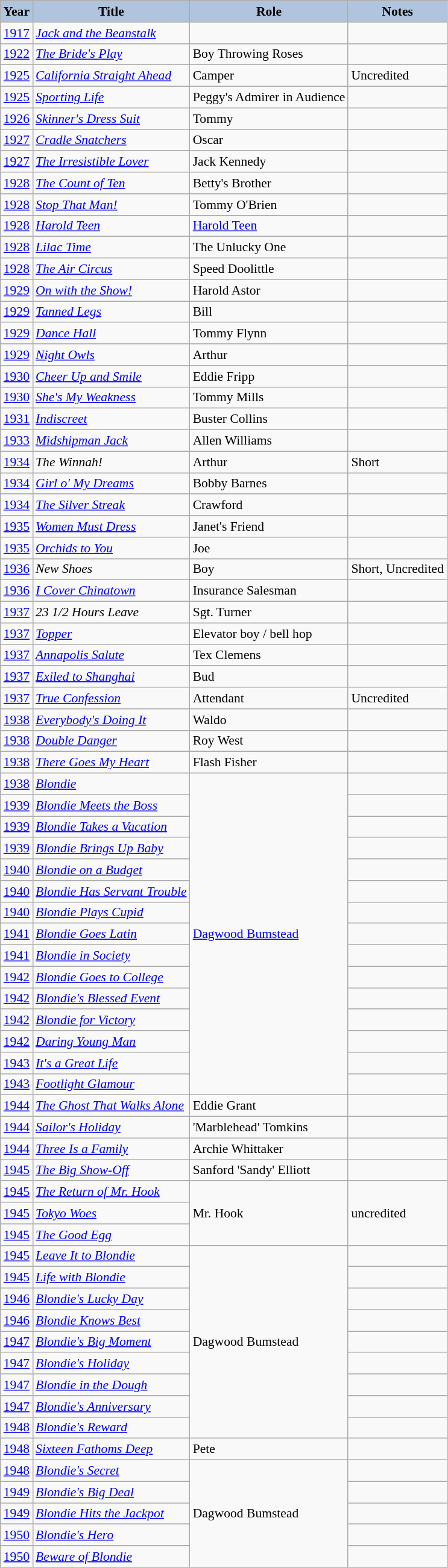<table class="wikitable" style="font-size:90%;">
<tr>
<th style="background:#B0C4DE;">Year</th>
<th style="background:#B0C4DE;">Title</th>
<th style="background:#B0C4DE;">Role</th>
<th style="background:#B0C4DE;">Notes</th>
</tr>
<tr>
<td><a href='#'>1917</a></td>
<td><em><a href='#'>Jack and the Beanstalk</a></em></td>
<td></td>
<td></td>
</tr>
<tr>
<td><a href='#'>1922</a></td>
<td><em><a href='#'>The Bride's Play</a></em></td>
<td>Boy Throwing Roses</td>
<td></td>
</tr>
<tr>
<td><a href='#'>1925</a></td>
<td><em><a href='#'>California Straight Ahead</a></em></td>
<td>Camper</td>
<td>Uncredited</td>
</tr>
<tr>
<td><a href='#'>1925</a></td>
<td><em><a href='#'>Sporting Life</a></em></td>
<td>Peggy's Admirer in Audience</td>
<td></td>
</tr>
<tr>
<td><a href='#'>1926</a></td>
<td><em><a href='#'>Skinner's Dress Suit</a></em></td>
<td>Tommy</td>
<td></td>
</tr>
<tr>
<td><a href='#'>1927</a></td>
<td><em><a href='#'>Cradle Snatchers</a></em></td>
<td>Oscar</td>
<td></td>
</tr>
<tr>
<td><a href='#'>1927</a></td>
<td><em><a href='#'>The Irresistible Lover</a></em></td>
<td>Jack Kennedy</td>
<td></td>
</tr>
<tr>
<td><a href='#'>1928</a></td>
<td><em><a href='#'>The Count of Ten</a></em></td>
<td>Betty's Brother</td>
<td></td>
</tr>
<tr>
<td><a href='#'>1928</a></td>
<td><em><a href='#'>Stop That Man!</a></em></td>
<td>Tommy O'Brien</td>
<td></td>
</tr>
<tr>
<td><a href='#'>1928</a></td>
<td><em><a href='#'>Harold Teen</a></em></td>
<td><a href='#'>Harold Teen</a></td>
<td></td>
</tr>
<tr>
<td><a href='#'>1928</a></td>
<td><em><a href='#'>Lilac Time</a></em></td>
<td>The Unlucky One</td>
<td></td>
</tr>
<tr>
<td><a href='#'>1928</a></td>
<td><em><a href='#'>The Air Circus</a></em></td>
<td>Speed Doolittle</td>
<td></td>
</tr>
<tr>
<td><a href='#'>1929</a></td>
<td><em><a href='#'>On with the Show!</a></em></td>
<td>Harold Astor</td>
<td></td>
</tr>
<tr>
<td><a href='#'>1929</a></td>
<td><em><a href='#'>Tanned Legs</a></em></td>
<td>Bill</td>
<td></td>
</tr>
<tr>
<td><a href='#'>1929</a></td>
<td><em><a href='#'>Dance Hall</a></em></td>
<td>Tommy Flynn</td>
<td></td>
</tr>
<tr>
<td><a href='#'>1929</a></td>
<td><em><a href='#'>Night Owls</a></em></td>
<td>Arthur</td>
<td></td>
</tr>
<tr>
<td><a href='#'>1930</a></td>
<td><em><a href='#'>Cheer Up and Smile</a></em></td>
<td>Eddie Fripp</td>
<td></td>
</tr>
<tr>
<td><a href='#'>1930</a></td>
<td><em><a href='#'>She's My Weakness</a></em></td>
<td>Tommy Mills</td>
<td></td>
</tr>
<tr>
<td><a href='#'>1931</a></td>
<td><em><a href='#'>Indiscreet</a></em></td>
<td>Buster Collins</td>
<td></td>
</tr>
<tr>
<td><a href='#'>1933</a></td>
<td><em><a href='#'>Midshipman Jack</a></em></td>
<td>Allen Williams</td>
<td></td>
</tr>
<tr>
<td><a href='#'>1934</a></td>
<td><em>The Winnah!</em></td>
<td>Arthur</td>
<td>Short</td>
</tr>
<tr>
<td><a href='#'>1934</a></td>
<td><em><a href='#'>Girl o' My Dreams</a></em></td>
<td>Bobby Barnes</td>
<td></td>
</tr>
<tr>
<td><a href='#'>1934</a></td>
<td><em><a href='#'>The Silver Streak</a></em></td>
<td>Crawford</td>
<td></td>
</tr>
<tr>
<td><a href='#'>1935</a></td>
<td><em><a href='#'>Women Must Dress</a></em></td>
<td>Janet's Friend</td>
<td></td>
</tr>
<tr>
<td><a href='#'>1935</a></td>
<td><em><a href='#'>Orchids to You</a></em></td>
<td>Joe</td>
<td></td>
</tr>
<tr>
<td><a href='#'>1936</a></td>
<td><em>New Shoes</em></td>
<td>Boy</td>
<td>Short, Uncredited</td>
</tr>
<tr>
<td><a href='#'>1936</a></td>
<td><em><a href='#'>I Cover Chinatown</a></em></td>
<td>Insurance Salesman</td>
<td></td>
</tr>
<tr>
<td><a href='#'>1937</a></td>
<td><em>23 1/2 Hours Leave</em></td>
<td>Sgt. Turner</td>
<td></td>
</tr>
<tr>
<td><a href='#'>1937</a></td>
<td><em><a href='#'>Topper</a></em></td>
<td>Elevator boy / bell hop</td>
<td></td>
</tr>
<tr>
<td><a href='#'>1937</a></td>
<td><em><a href='#'>Annapolis Salute</a></em></td>
<td>Tex Clemens</td>
<td></td>
</tr>
<tr>
<td><a href='#'>1937</a></td>
<td><em><a href='#'>Exiled to Shanghai</a></em></td>
<td>Bud</td>
<td></td>
</tr>
<tr>
<td><a href='#'>1937</a></td>
<td><em><a href='#'>True Confession</a></em></td>
<td>Attendant</td>
<td>Uncredited</td>
</tr>
<tr>
<td><a href='#'>1938</a></td>
<td><em><a href='#'>Everybody's Doing It</a></em></td>
<td>Waldo</td>
<td></td>
</tr>
<tr>
<td><a href='#'>1938</a></td>
<td><em><a href='#'>Double Danger</a></em></td>
<td>Roy West</td>
<td></td>
</tr>
<tr>
<td><a href='#'>1938</a></td>
<td><em><a href='#'>There Goes My Heart</a></em></td>
<td>Flash Fisher</td>
<td></td>
</tr>
<tr>
<td><a href='#'>1938</a></td>
<td><em><a href='#'>Blondie</a></em></td>
<td rowspan = "15"><a href='#'>Dagwood Bumstead</a></td>
<td></td>
</tr>
<tr>
<td><a href='#'>1939</a></td>
<td><em><a href='#'>Blondie Meets the Boss</a></em></td>
<td></td>
</tr>
<tr>
<td><a href='#'>1939</a></td>
<td><em><a href='#'>Blondie Takes a Vacation</a></em></td>
<td></td>
</tr>
<tr>
<td><a href='#'>1939</a></td>
<td><em><a href='#'>Blondie Brings Up Baby</a></em></td>
<td></td>
</tr>
<tr>
<td><a href='#'>1940</a></td>
<td><em><a href='#'>Blondie on a Budget</a></em></td>
<td></td>
</tr>
<tr>
<td><a href='#'>1940</a></td>
<td><em><a href='#'>Blondie Has Servant Trouble</a></em></td>
<td></td>
</tr>
<tr>
<td><a href='#'>1940</a></td>
<td><em><a href='#'>Blondie Plays Cupid</a></em></td>
<td></td>
</tr>
<tr>
<td><a href='#'>1941</a></td>
<td><em><a href='#'>Blondie Goes Latin</a></em></td>
<td></td>
</tr>
<tr>
<td><a href='#'>1941</a></td>
<td><em><a href='#'>Blondie in Society</a></em></td>
<td></td>
</tr>
<tr>
<td><a href='#'>1942</a></td>
<td><em><a href='#'>Blondie Goes to College</a></em></td>
<td></td>
</tr>
<tr>
<td><a href='#'>1942</a></td>
<td><em><a href='#'>Blondie's Blessed Event</a></em></td>
<td></td>
</tr>
<tr>
<td><a href='#'>1942</a></td>
<td><em><a href='#'>Blondie for Victory</a></em></td>
<td></td>
</tr>
<tr>
<td><a href='#'>1942</a></td>
<td><em><a href='#'>Daring Young Man</a></em></td>
<td></td>
</tr>
<tr>
<td><a href='#'>1943</a></td>
<td><em><a href='#'>It's a Great Life</a></em></td>
<td></td>
</tr>
<tr>
<td><a href='#'>1943</a></td>
<td><em><a href='#'>Footlight Glamour</a></em></td>
<td></td>
</tr>
<tr>
<td><a href='#'>1944</a></td>
<td><em><a href='#'>The Ghost That Walks Alone</a></em></td>
<td>Eddie Grant</td>
<td></td>
</tr>
<tr>
<td><a href='#'>1944</a></td>
<td><em><a href='#'>Sailor's Holiday</a></em></td>
<td>'Marblehead' Tomkins</td>
<td></td>
</tr>
<tr>
<td><a href='#'>1944</a></td>
<td><em><a href='#'>Three Is a Family</a></em></td>
<td>Archie Whittaker</td>
<td></td>
</tr>
<tr>
<td><a href='#'>1945</a></td>
<td><em><a href='#'>The Big Show-Off</a></em></td>
<td>Sanford 'Sandy' Elliott</td>
<td></td>
</tr>
<tr>
<td><a href='#'>1945</a></td>
<td><em><a href='#'>The Return of Mr. Hook</a></em></td>
<td rowspan = "3">Mr. Hook</td>
<td rowspan = "3">uncredited</td>
</tr>
<tr>
<td><a href='#'>1945</a></td>
<td><em><a href='#'>Tokyo Woes</a></em></td>
</tr>
<tr>
<td><a href='#'>1945</a></td>
<td><em><a href='#'>The Good Egg</a></em></td>
</tr>
<tr>
<td><a href='#'>1945</a></td>
<td><em><a href='#'>Leave It to Blondie</a></em></td>
<td rowspan = "9">Dagwood Bumstead</td>
<td></td>
</tr>
<tr>
<td><a href='#'>1945</a></td>
<td><em><a href='#'>Life with Blondie</a></em></td>
<td></td>
</tr>
<tr>
<td><a href='#'>1946</a></td>
<td><em><a href='#'>Blondie's Lucky Day</a></em></td>
<td></td>
</tr>
<tr>
<td><a href='#'>1946</a></td>
<td><em><a href='#'>Blondie Knows Best</a></em></td>
<td></td>
</tr>
<tr>
<td><a href='#'>1947</a></td>
<td><em><a href='#'>Blondie's Big Moment</a></em></td>
<td></td>
</tr>
<tr>
<td><a href='#'>1947</a></td>
<td><em><a href='#'>Blondie's Holiday</a></em></td>
<td></td>
</tr>
<tr>
<td><a href='#'>1947</a></td>
<td><em><a href='#'>Blondie in the Dough</a></em></td>
<td></td>
</tr>
<tr>
<td><a href='#'>1947</a></td>
<td><em><a href='#'>Blondie's Anniversary</a></em></td>
<td></td>
</tr>
<tr>
<td><a href='#'>1948</a></td>
<td><em><a href='#'>Blondie's Reward</a></em></td>
<td></td>
</tr>
<tr>
<td><a href='#'>1948</a></td>
<td><em><a href='#'>Sixteen Fathoms Deep</a></em></td>
<td>Pete</td>
<td></td>
</tr>
<tr>
<td><a href='#'>1948</a></td>
<td><em><a href='#'>Blondie's Secret</a></em></td>
<td rowspan = "5">Dagwood Bumstead</td>
<td></td>
</tr>
<tr>
<td><a href='#'>1949</a></td>
<td><em><a href='#'>Blondie's Big Deal</a></em></td>
<td></td>
</tr>
<tr>
<td><a href='#'>1949</a></td>
<td><em><a href='#'>Blondie Hits the Jackpot</a></em></td>
<td></td>
</tr>
<tr>
<td><a href='#'>1950</a></td>
<td><em><a href='#'>Blondie's Hero</a></em></td>
<td></td>
</tr>
<tr>
<td><a href='#'>1950</a></td>
<td><em><a href='#'>Beware of Blondie</a></em></td>
<td></td>
</tr>
</table>
